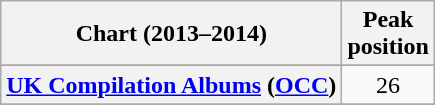<table class="wikitable sortable plainrowheaders" style="text-align:center">
<tr>
<th scope="col">Chart (2013–2014)</th>
<th scope="col">Peak<br>position</th>
</tr>
<tr>
</tr>
<tr>
</tr>
<tr>
</tr>
<tr>
</tr>
<tr>
</tr>
<tr>
</tr>
<tr>
</tr>
<tr>
</tr>
<tr>
<th scope="row"><a href='#'>UK Compilation Albums</a> (<a href='#'>OCC</a>)</th>
<td>26</td>
</tr>
<tr>
</tr>
<tr>
</tr>
</table>
